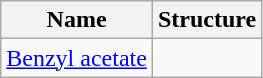<table class="wikitable skin-invert-image">
<tr>
<th>Name</th>
<th>Structure</th>
</tr>
<tr>
<td><a href='#'>Benzyl acetate</a></td>
<td></td>
</tr>
</table>
